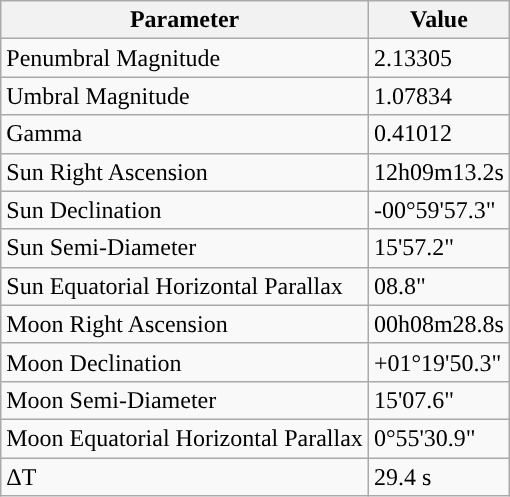<table class="wikitable">
<tr>
<th>Parameter</th>
<th>Value</th>
</tr>
<tr>
<td>Penumbral Magnitude</td>
<td>2.13305</td>
</tr>
<tr>
<td>Umbral Magnitude</td>
<td>1.07834</td>
</tr>
<tr>
<td>Gamma</td>
<td>0.41012</td>
</tr>
<tr>
<td>Sun Right Ascension</td>
<td>12h09m13.2s</td>
</tr>
<tr>
<td>Sun Declination</td>
<td>-00°59'57.3"</td>
</tr>
<tr>
<td>Sun Semi-Diameter</td>
<td>15'57.2"</td>
</tr>
<tr>
<td>Sun Equatorial Horizontal Parallax</td>
<td>08.8"</td>
</tr>
<tr>
<td>Moon Right Ascension</td>
<td>00h08m28.8s</td>
</tr>
<tr>
<td>Moon Declination</td>
<td>+01°19'50.3"</td>
</tr>
<tr>
<td>Moon Semi-Diameter</td>
<td>15'07.6"</td>
</tr>
<tr>
<td>Moon Equatorial Horizontal Parallax</td>
<td>0°55'30.9"</td>
</tr>
<tr>
<td>ΔT</td>
<td>29.4 s</td>
</tr>
</table>
